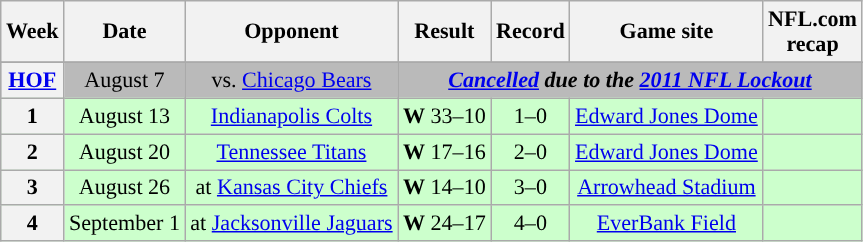<table class="wikitable" align="center" style="font-size: 92%">
<tr>
<th>Week</th>
<th>Date</th>
<th>Opponent</th>
<th>Result</th>
<th>Record</th>
<th>Game site</th>
<th>NFL.com<br>recap</th>
</tr>
<tr>
</tr>
<tr style="background:#bababa;">
<th><a href='#'>HOF</a></th>
<td style="text-align:center;">August 7</td>
<td style="text-align:center;">vs. <a href='#'>Chicago Bears</a></td>
<td style="text-align:center;" colspan="5"><strong><em><a href='#'>Cancelled</a> due to the <a href='#'>2011 NFL Lockout</a></em></strong></td>
</tr>
<tr style="background:#cfc">
<th>1</th>
<td style="text-align:center;">August 13</td>
<td style="text-align:center;"><a href='#'>Indianapolis Colts</a></td>
<td style="text-align:center;"><strong>W</strong> 33–10</td>
<td style="text-align:center;">1–0</td>
<td style="text-align:center;"><a href='#'>Edward Jones Dome</a></td>
<td style="text-align:center;"></td>
</tr>
<tr style="background:#cfc">
<th>2</th>
<td style="text-align:center;">August 20</td>
<td style="text-align:center;"><a href='#'>Tennessee Titans</a></td>
<td style="text-align:center;"><strong>W</strong> 17–16</td>
<td style="text-align:center;">2–0</td>
<td style="text-align:center;"><a href='#'>Edward Jones Dome</a></td>
<td style="text-align:center;"></td>
</tr>
<tr style="background:#cfc">
<th>3</th>
<td style="text-align:center;">August 26</td>
<td style="text-align:center;">at <a href='#'>Kansas City Chiefs</a></td>
<td style="text-align:center;"><strong>W</strong> 14–10</td>
<td style="text-align:center;">3–0</td>
<td style="text-align:center;"><a href='#'>Arrowhead Stadium</a></td>
<td style="text-align:center;"></td>
</tr>
<tr style="background:#cfc">
<th>4</th>
<td style="text-align:center;">September 1</td>
<td style="text-align:center;">at <a href='#'>Jacksonville Jaguars</a></td>
<td style="text-align:center;"><strong>W</strong> 24–17</td>
<td style="text-align:center;">4–0</td>
<td style="text-align:center;"><a href='#'>EverBank Field</a></td>
<td style="text-align:center;"></td>
</tr>
</table>
